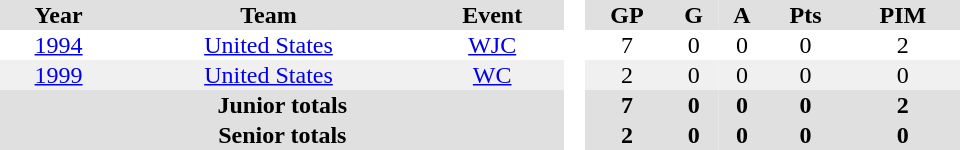<table border="0" cellpadding="1" cellspacing="0" style="text-align:center; width:40em">
<tr ALIGN="center" bgcolor="#e0e0e0">
<th>Year</th>
<th>Team</th>
<th>Event</th>
<th rowspan="99" bgcolor="#ffffff"> </th>
<th>GP</th>
<th>G</th>
<th>A</th>
<th>Pts</th>
<th>PIM</th>
</tr>
<tr>
<td><a href='#'>1994</a></td>
<td><a href='#'>United States</a></td>
<td><a href='#'>WJC</a></td>
<td>7</td>
<td>0</td>
<td>0</td>
<td>0</td>
<td>2</td>
</tr>
<tr bgcolor="#f0f0f0">
<td><a href='#'>1999</a></td>
<td><a href='#'>United States</a></td>
<td><a href='#'>WC</a></td>
<td>2</td>
<td>0</td>
<td>0</td>
<td>0</td>
<td>0</td>
</tr>
<tr bgcolor="#e0e0e0">
<th colspan="3">Junior totals</th>
<th>7</th>
<th>0</th>
<th>0</th>
<th>0</th>
<th>2</th>
</tr>
<tr bgcolor="#e0e0e0">
<th colspan="3">Senior totals</th>
<th>2</th>
<th>0</th>
<th>0</th>
<th>0</th>
<th>0</th>
</tr>
</table>
